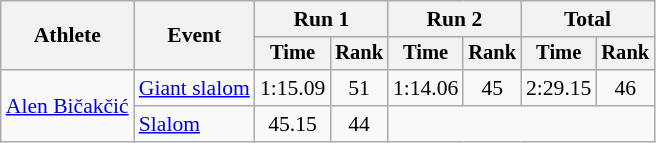<table class="wikitable" style="font-size:90%">
<tr>
<th rowspan=2>Athlete</th>
<th rowspan=2>Event</th>
<th colspan=2>Run 1</th>
<th colspan=2>Run 2</th>
<th colspan=2>Total</th>
</tr>
<tr style="font-size:95%">
<th>Time</th>
<th>Rank</th>
<th>Time</th>
<th>Rank</th>
<th>Time</th>
<th>Rank</th>
</tr>
<tr align=center>
<td align="left" rowspan="2"><a href='#'>Alen Bičakčić</a></td>
<td align="left"><a href='#'>Giant slalom</a></td>
<td>1:15.09</td>
<td>51</td>
<td>1:14.06</td>
<td>45</td>
<td>2:29.15</td>
<td>46</td>
</tr>
<tr align=center>
<td align="left"><a href='#'>Slalom</a></td>
<td>45.15</td>
<td>44</td>
<td colspan=4></td>
</tr>
</table>
